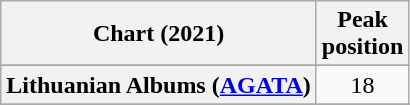<table class="wikitable sortable plainrowheaders" style="text-align:center">
<tr>
<th scope="col">Chart (2021)</th>
<th scope="col">Peak<br>position</th>
</tr>
<tr>
</tr>
<tr>
</tr>
<tr>
</tr>
<tr>
</tr>
<tr>
</tr>
<tr>
</tr>
<tr>
</tr>
<tr>
<th scope="row">Lithuanian Albums (<a href='#'>AGATA</a>)</th>
<td>18</td>
</tr>
<tr>
</tr>
<tr>
</tr>
<tr>
</tr>
<tr>
</tr>
<tr>
</tr>
<tr>
</tr>
<tr>
</tr>
<tr>
</tr>
<tr>
</tr>
<tr>
</tr>
</table>
